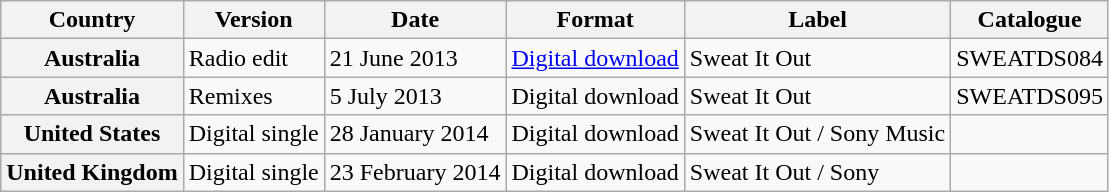<table class="wikitable plainrowheaders">
<tr>
<th scope="col">Country</th>
<th scope="col">Version</th>
<th scope="col">Date</th>
<th scope="col">Format</th>
<th scope="col">Label</th>
<th scope="col">Catalogue</th>
</tr>
<tr>
<th scope="row">Australia</th>
<td>Radio edit</td>
<td>21 June 2013</td>
<td><a href='#'>Digital download</a></td>
<td>Sweat It Out</td>
<td>SWEATDS084</td>
</tr>
<tr>
<th scope="row">Australia</th>
<td>Remixes</td>
<td>5 July 2013</td>
<td>Digital download</td>
<td>Sweat It Out</td>
<td>SWEATDS095</td>
</tr>
<tr>
<th scope="row">United States</th>
<td>Digital single</td>
<td>28 January 2014</td>
<td>Digital download</td>
<td>Sweat It Out / Sony Music</td>
<td></td>
</tr>
<tr>
<th scope="row">United Kingdom</th>
<td>Digital single</td>
<td>23 February 2014</td>
<td>Digital download</td>
<td>Sweat It Out / Sony</td>
<td></td>
</tr>
</table>
